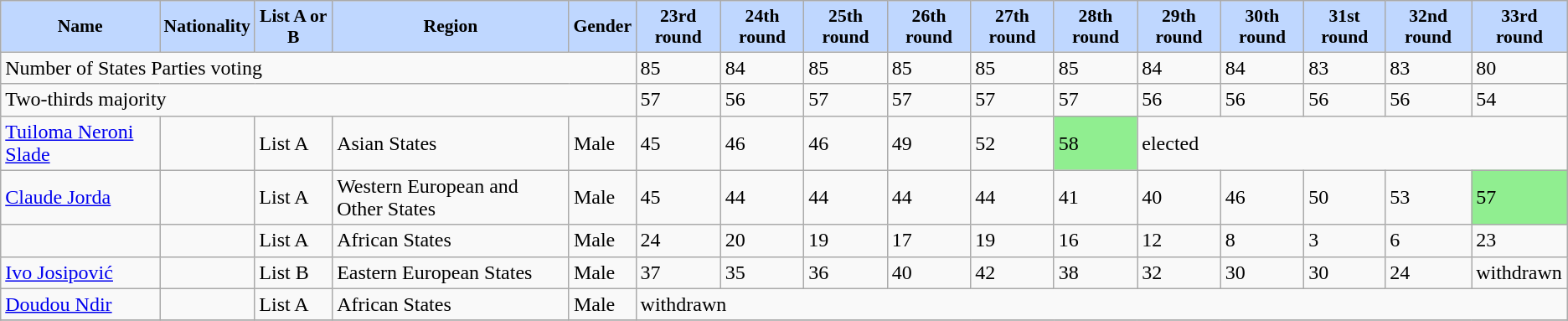<table class="wikitable">
<tr bgcolor=#BFD7FF align="center" style="font-size:90%;">
<td><strong>Name</strong></td>
<td><strong>Nationality</strong></td>
<td><strong>List A or B</strong></td>
<td><strong>Region</strong></td>
<td><strong>Gender</strong></td>
<td><strong>23rd round</strong></td>
<td><strong>24th round</strong></td>
<td><strong>25th round</strong></td>
<td><strong>26th round</strong></td>
<td><strong>27th round</strong></td>
<td><strong>28th round</strong></td>
<td><strong>29th round</strong></td>
<td><strong>30th round</strong></td>
<td><strong>31st round</strong></td>
<td><strong>32nd round</strong></td>
<td><strong>33rd round</strong></td>
</tr>
<tr>
<td colspan=5>Number of States Parties voting</td>
<td>85</td>
<td>84</td>
<td>85</td>
<td>85</td>
<td>85</td>
<td>85</td>
<td>84</td>
<td>84</td>
<td>83</td>
<td>83</td>
<td>80</td>
</tr>
<tr>
<td colspan=5>Two-thirds majority</td>
<td>57</td>
<td>56</td>
<td>57</td>
<td>57</td>
<td>57</td>
<td>57</td>
<td>56</td>
<td>56</td>
<td>56</td>
<td>56</td>
<td>54</td>
</tr>
<tr>
<td><a href='#'>Tuiloma Neroni Slade</a></td>
<td></td>
<td>List A</td>
<td>Asian States</td>
<td>Male</td>
<td>45</td>
<td>46</td>
<td>46</td>
<td>49</td>
<td>52</td>
<td bgcolor=lightgreen>58</td>
<td colspan=5>elected</td>
</tr>
<tr>
<td><a href='#'>Claude Jorda</a></td>
<td></td>
<td>List A</td>
<td>Western European and Other States</td>
<td>Male</td>
<td>45</td>
<td>44</td>
<td>44</td>
<td>44</td>
<td>44</td>
<td>41</td>
<td>40</td>
<td>46</td>
<td>50</td>
<td>53</td>
<td bgcolor=lightgreen>57</td>
</tr>
<tr>
<td></td>
<td></td>
<td>List A</td>
<td>African States</td>
<td>Male</td>
<td>24</td>
<td>20</td>
<td>19</td>
<td>17</td>
<td>19</td>
<td>16</td>
<td>12</td>
<td>8</td>
<td>3</td>
<td>6</td>
<td>23</td>
</tr>
<tr>
<td><a href='#'>Ivo Josipović</a></td>
<td></td>
<td>List B</td>
<td>Eastern European States</td>
<td>Male</td>
<td>37</td>
<td>35</td>
<td>36</td>
<td>40</td>
<td>42</td>
<td>38</td>
<td>32</td>
<td>30</td>
<td>30</td>
<td>24</td>
<td>withdrawn</td>
</tr>
<tr>
<td><a href='#'>Doudou Ndir</a></td>
<td></td>
<td>List A</td>
<td>African States</td>
<td>Male</td>
<td colspan=11>withdrawn</td>
</tr>
<tr>
</tr>
</table>
